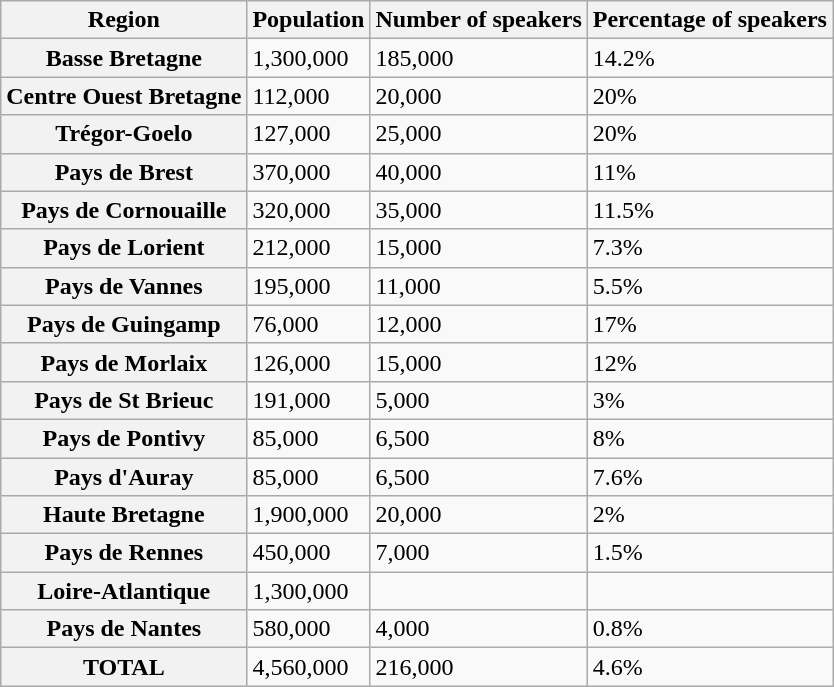<table class="wikitable sortable">
<tr>
<th scope="col">Region</th>
<th scope="col">Population</th>
<th scope="col">Number of speakers</th>
<th scope="col">Percentage of speakers</th>
</tr>
<tr>
<th scope="row">Basse Bretagne</th>
<td>1,300,000</td>
<td>185,000</td>
<td>14.2%</td>
</tr>
<tr>
<th scope="row">Centre Ouest Bretagne</th>
<td>112,000</td>
<td>20,000</td>
<td>20%</td>
</tr>
<tr>
<th scope="row">Trégor-Goelo</th>
<td>127,000</td>
<td>25,000</td>
<td>20%</td>
</tr>
<tr>
<th scope="row">Pays de Brest</th>
<td>370,000</td>
<td>40,000</td>
<td>11%</td>
</tr>
<tr>
<th scope="row">Pays de Cornouaille</th>
<td>320,000</td>
<td>35,000</td>
<td>11.5%</td>
</tr>
<tr>
<th scope="row">Pays de Lorient</th>
<td>212,000</td>
<td>15,000</td>
<td>7.3%</td>
</tr>
<tr>
<th scope="row">Pays de Vannes</th>
<td>195,000</td>
<td>11,000</td>
<td>5.5%</td>
</tr>
<tr>
<th scope="row">Pays de Guingamp</th>
<td>76,000</td>
<td>12,000</td>
<td>17%</td>
</tr>
<tr>
<th scope="row">Pays de Morlaix</th>
<td>126,000</td>
<td>15,000</td>
<td>12%</td>
</tr>
<tr>
<th scope="row">Pays de St Brieuc</th>
<td>191,000</td>
<td>5,000</td>
<td>3%</td>
</tr>
<tr>
<th scope="row">Pays de Pontivy</th>
<td>85,000</td>
<td>6,500</td>
<td>8%</td>
</tr>
<tr>
<th scope="row">Pays d'Auray</th>
<td>85,000</td>
<td>6,500</td>
<td>7.6%</td>
</tr>
<tr>
<th scope="row">Haute Bretagne</th>
<td>1,900,000</td>
<td>20,000</td>
<td>2%</td>
</tr>
<tr>
<th scope="row">Pays de Rennes</th>
<td>450,000</td>
<td>7,000</td>
<td>1.5%</td>
</tr>
<tr>
<th scope="row">Loire-Atlantique</th>
<td>1,300,000</td>
<td></td>
<td></td>
</tr>
<tr>
<th scope="row">Pays de Nantes</th>
<td>580,000</td>
<td>4,000</td>
<td>0.8%</td>
</tr>
<tr class="sortbottom">
<th scope="row">TOTAL</th>
<td>4,560,000</td>
<td>216,000</td>
<td>4.6%</td>
</tr>
</table>
